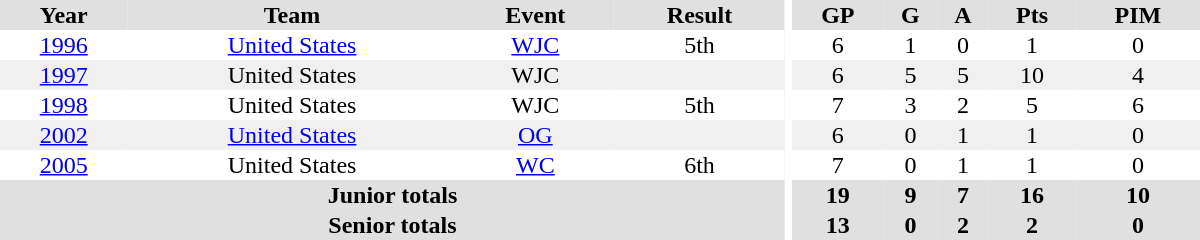<table border="0" cellpadding="1" cellspacing="0" ID="Table3" style="text-align:center; width:50em">
<tr ALIGN="center" bgcolor="#e0e0e0">
<th>Year</th>
<th>Team</th>
<th>Event</th>
<th>Result</th>
<th rowspan="99" bgcolor="#ffffff"></th>
<th>GP</th>
<th>G</th>
<th>A</th>
<th>Pts</th>
<th>PIM</th>
</tr>
<tr>
<td><a href='#'>1996</a></td>
<td><a href='#'>United States</a></td>
<td><a href='#'>WJC</a></td>
<td>5th</td>
<td>6</td>
<td>1</td>
<td>0</td>
<td>1</td>
<td>0</td>
</tr>
<tr bgcolor="#f0f0f0">
<td><a href='#'>1997</a></td>
<td>United States</td>
<td>WJC</td>
<td></td>
<td>6</td>
<td>5</td>
<td>5</td>
<td>10</td>
<td>4</td>
</tr>
<tr>
<td><a href='#'>1998</a></td>
<td>United States</td>
<td>WJC</td>
<td>5th</td>
<td>7</td>
<td>3</td>
<td>2</td>
<td>5</td>
<td>6</td>
</tr>
<tr bgcolor="#f0f0f0">
<td><a href='#'>2002</a></td>
<td><a href='#'>United States</a></td>
<td><a href='#'>OG</a></td>
<td></td>
<td>6</td>
<td>0</td>
<td>1</td>
<td>1</td>
<td>0</td>
</tr>
<tr>
<td><a href='#'>2005</a></td>
<td>United States</td>
<td><a href='#'>WC</a></td>
<td>6th</td>
<td>7</td>
<td>0</td>
<td>1</td>
<td>1</td>
<td>0</td>
</tr>
<tr bgcolor="#e0e0e0">
<th colspan="4">Junior totals</th>
<th>19</th>
<th>9</th>
<th>7</th>
<th>16</th>
<th>10</th>
</tr>
<tr bgcolor="#e0e0e0">
<th colspan="4">Senior totals</th>
<th>13</th>
<th>0</th>
<th>2</th>
<th>2</th>
<th>0</th>
</tr>
</table>
